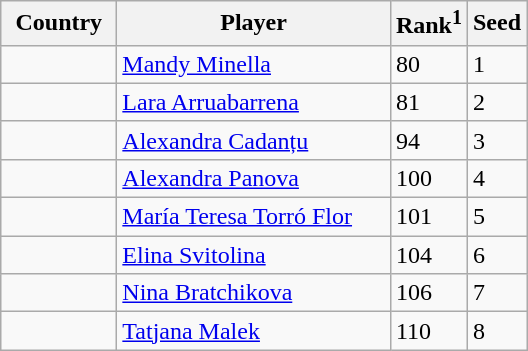<table class="sortable wikitable">
<tr>
<th width="70">Country</th>
<th width="175">Player</th>
<th>Rank<sup>1</sup></th>
<th>Seed</th>
</tr>
<tr>
<td></td>
<td><a href='#'>Mandy Minella</a></td>
<td>80</td>
<td>1</td>
</tr>
<tr>
<td></td>
<td><a href='#'>Lara Arruabarrena</a></td>
<td>81</td>
<td>2</td>
</tr>
<tr>
<td></td>
<td><a href='#'>Alexandra Cadanțu</a></td>
<td>94</td>
<td>3</td>
</tr>
<tr>
<td></td>
<td><a href='#'>Alexandra Panova</a></td>
<td>100</td>
<td>4</td>
</tr>
<tr>
<td></td>
<td><a href='#'>María Teresa Torró Flor</a></td>
<td>101</td>
<td>5</td>
</tr>
<tr>
<td></td>
<td><a href='#'>Elina Svitolina</a></td>
<td>104</td>
<td>6</td>
</tr>
<tr>
<td></td>
<td><a href='#'>Nina Bratchikova</a></td>
<td>106</td>
<td>7</td>
</tr>
<tr>
<td></td>
<td><a href='#'>Tatjana Malek</a></td>
<td>110</td>
<td>8</td>
</tr>
</table>
